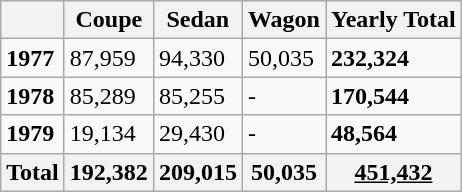<table class="wikitable">
<tr>
<th></th>
<th>Coupe</th>
<th>Sedan</th>
<th>Wagon</th>
<th>Yearly Total</th>
</tr>
<tr>
<td><strong>1977</strong></td>
<td>87,959</td>
<td>94,330</td>
<td>50,035</td>
<td><strong>232,324</strong></td>
</tr>
<tr>
<td><strong>1978</strong></td>
<td>85,289</td>
<td>85,255</td>
<td>-</td>
<td><strong>170,544</strong></td>
</tr>
<tr>
<td><strong>1979</strong></td>
<td>19,134</td>
<td>29,430</td>
<td>-</td>
<td><strong>48,564</strong></td>
</tr>
<tr>
<th>Total</th>
<th>192,382</th>
<th>209,015</th>
<th>50,035</th>
<th><u>451,432</u></th>
</tr>
</table>
